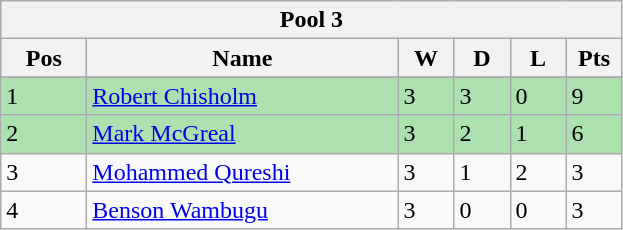<table class="wikitable">
<tr>
<th colspan="6">Pool 3</th>
</tr>
<tr>
<th width=50>Pos</th>
<th width=200>Name</th>
<th width=30>W</th>
<th width=30>D</th>
<th width=30>L</th>
<th width=30>Pts</th>
</tr>
<tr>
</tr>
<tr style="background:#ACE1AF;">
<td>1</td>
<td> <a href='#'>Robert Chisholm</a></td>
<td>3</td>
<td>3</td>
<td>0</td>
<td>9</td>
</tr>
<tr style="background:#ACE1AF;">
<td>2</td>
<td> <a href='#'>Mark McGreal</a></td>
<td>3</td>
<td>2</td>
<td>1</td>
<td>6</td>
</tr>
<tr>
<td>3</td>
<td> <a href='#'>Mohammed Qureshi</a></td>
<td>3</td>
<td>1</td>
<td>2</td>
<td>3</td>
</tr>
<tr>
<td>4</td>
<td> <a href='#'>Benson Wambugu</a></td>
<td>3</td>
<td>0</td>
<td>0</td>
<td>3</td>
</tr>
</table>
